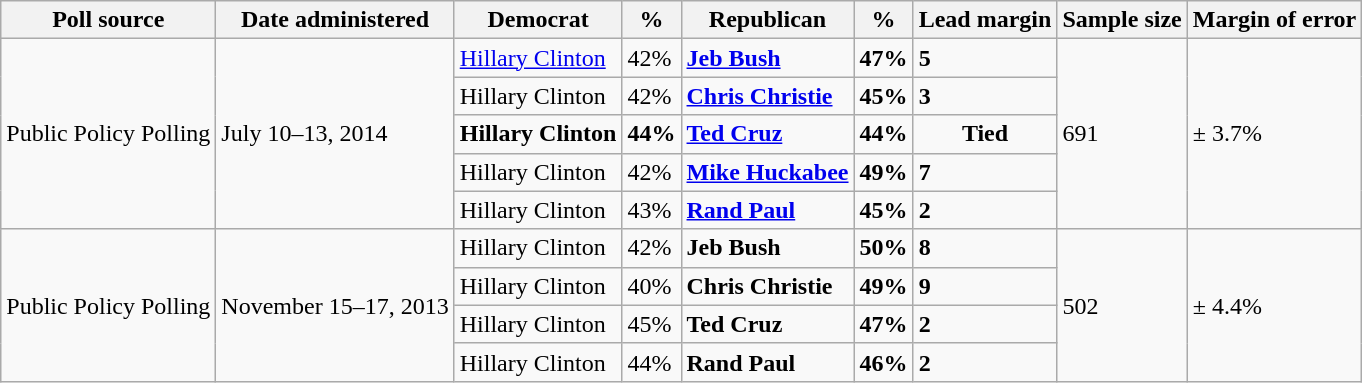<table class="wikitable">
<tr valign=bottom>
<th>Poll source</th>
<th>Date administered</th>
<th>Democrat</th>
<th>%</th>
<th>Republican</th>
<th>%</th>
<th>Lead margin</th>
<th>Sample size</th>
<th>Margin of error</th>
</tr>
<tr>
<td rowspan=5>Public Policy Polling</td>
<td rowspan=5>July 10–13, 2014</td>
<td><a href='#'>Hillary Clinton</a></td>
<td>42%</td>
<td><strong><a href='#'>Jeb Bush</a></strong></td>
<td><strong>47%</strong></td>
<td><strong>5</strong></td>
<td rowspan=5>691</td>
<td rowspan=5>± 3.7%</td>
</tr>
<tr>
<td>Hillary Clinton</td>
<td>42%</td>
<td><strong><a href='#'>Chris Christie</a></strong></td>
<td><strong>45%</strong></td>
<td><strong>3</strong></td>
</tr>
<tr>
<td><strong>Hillary Clinton</strong></td>
<td><strong>44%</strong></td>
<td><strong><a href='#'>Ted Cruz</a></strong></td>
<td><strong>44%</strong></td>
<td align=center><strong>Tied</strong></td>
</tr>
<tr>
<td>Hillary Clinton</td>
<td>42%</td>
<td><strong><a href='#'>Mike Huckabee</a></strong></td>
<td><strong>49%</strong></td>
<td><strong>7</strong></td>
</tr>
<tr>
<td>Hillary Clinton</td>
<td>43%</td>
<td><strong><a href='#'>Rand Paul</a></strong></td>
<td><strong>45%</strong></td>
<td><strong>2</strong></td>
</tr>
<tr>
<td rowspan=4>Public Policy Polling</td>
<td rowspan=4>November 15–17, 2013</td>
<td>Hillary Clinton</td>
<td>42%</td>
<td><strong>Jeb Bush</strong></td>
<td><strong>50%</strong></td>
<td><strong>8</strong></td>
<td rowspan=4>502</td>
<td rowspan=4>± 4.4%</td>
</tr>
<tr>
<td>Hillary Clinton</td>
<td>40%</td>
<td><strong>Chris Christie</strong></td>
<td><strong>49%</strong></td>
<td><strong>9</strong></td>
</tr>
<tr>
<td>Hillary Clinton</td>
<td>45%</td>
<td><strong>Ted Cruz</strong></td>
<td><strong>47%</strong></td>
<td><strong>2</strong></td>
</tr>
<tr>
<td>Hillary Clinton</td>
<td>44%</td>
<td><strong>Rand Paul</strong></td>
<td><strong>46%</strong></td>
<td><strong>2</strong></td>
</tr>
</table>
